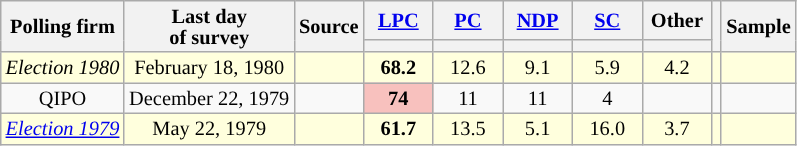<table class="wikitable sortable" style="text-align:center;font-size:85%;line-height:14px;" align="center">
<tr>
<th rowspan="2">Polling firm</th>
<th rowspan="2">Last day <br>of survey</th>
<th rowspan="2">Source</th>
<th class="unsortable" style="width:40px;"><a href='#'>LPC</a></th>
<th class="unsortable" style="width:40px;"><a href='#'>PC</a></th>
<th class="unsortable" style="width:40px;"><a href='#'>NDP</a></th>
<th class="unsortable" style="width:40px;"><a href='#'>SC</a></th>
<th class="unsortable" style="width:40px;">Other</th>
<th rowspan="2"></th>
<th rowspan="2">Sample</th>
</tr>
<tr style="line-height:5px;">
<th style="background:"></th>
<th style="background:"></th>
<th style="background:"></th>
<th style="background:"></th>
<th style="background:"></th>
</tr>
<tr>
<td style="background:#ffd;"><em>Election 1980</em></td>
<td style="background:#ffd;">February 18, 1980</td>
<td style="background:#ffd;"></td>
<td style="background:#ffd;"><strong>68.2</strong></td>
<td style="background:#ffd;">12.6</td>
<td style="background:#ffd;">9.1</td>
<td style="background:#ffd;">5.9</td>
<td style="background:#ffd;">4.2</td>
<td style="background:#ffd;"></td>
<td style="background:#ffd;"></td>
</tr>
<tr>
<td>QIPO</td>
<td>December 22, 1979</td>
<td></td>
<td style='background:#F8C1BE'><strong>74</strong></td>
<td>11</td>
<td>11</td>
<td>4</td>
<td></td>
<td></td>
<td></td>
</tr>
<tr>
<td style="background:#ffd;"><em><a href='#'>Election 1979</a></em></td>
<td style="background:#ffd;">May 22, 1979</td>
<td style="background:#ffd;"></td>
<td style="background:#ffd;"><strong>61.7</strong></td>
<td style="background:#ffd;">13.5</td>
<td style="background:#ffd;">5.1</td>
<td style="background:#ffd;">16.0</td>
<td style="background:#ffd;">3.7</td>
<td style="background:#ffd;"></td>
<td style="background:#ffd;"></td>
</tr>
</table>
